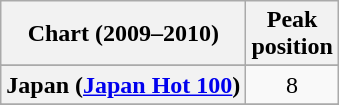<table class="wikitable sortable plainrowheaders" style="text-align:center">
<tr>
<th scope="col">Chart (2009–2010)</th>
<th scope="col">Peak<br>position</th>
</tr>
<tr>
</tr>
<tr>
<th scope="row">Japan (<a href='#'>Japan Hot 100</a>)</th>
<td>8</td>
</tr>
<tr>
</tr>
<tr>
</tr>
<tr>
</tr>
</table>
